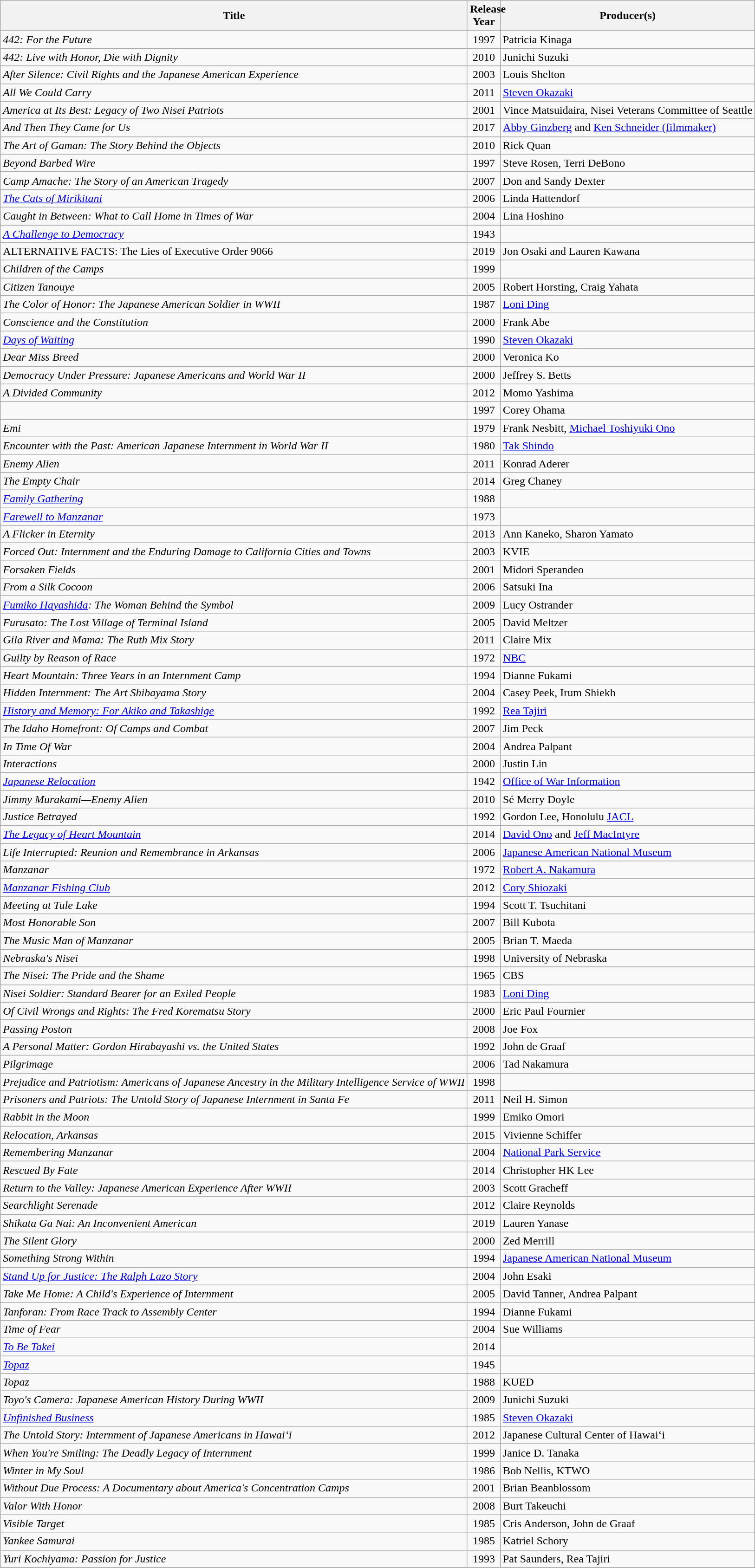<table class="wikitable sortable">
<tr>
<th>Title</th>
<th scope="col" style="max-width: 40px">Release Year</th>
<th>Producer(s)</th>
</tr>
<tr>
<td><em>442: For the Future</em></td>
<td style="text-align: center;">1997</td>
<td>Patricia Kinaga</td>
</tr>
<tr>
<td><em>442: Live with Honor, Die with Dignity</em></td>
<td style="text-align: center;">2010</td>
<td>Junichi Suzuki</td>
</tr>
<tr>
<td><em>After Silence: Civil Rights and the Japanese American Experience</em></td>
<td style="text-align: center;">2003</td>
<td>Louis Shelton</td>
</tr>
<tr>
<td><em>All We Could Carry</em></td>
<td style="text-align: center;">2011</td>
<td><a href='#'>Steven Okazaki</a></td>
</tr>
<tr>
<td><em>America at Its Best: Legacy of Two Nisei Patriots</em></td>
<td style="text-align: center;">2001</td>
<td>Vince Matsuidaira, Nisei Veterans Committee of Seattle</td>
</tr>
<tr>
<td><em>And Then They Came for Us</em></td>
<td style="text-align: center;">2017</td>
<td><a href='#'>Abby Ginzberg</a> and <a href='#'>Ken Schneider (filmmaker)</a></td>
</tr>
<tr>
<td><em>The Art of Gaman: The Story Behind the Objects</em></td>
<td style="text-align: center;">2010</td>
<td>Rick Quan</td>
</tr>
<tr>
<td><em>Beyond Barbed Wire</em></td>
<td style="text-align: center;">1997</td>
<td>Steve Rosen, Terri DeBono</td>
</tr>
<tr>
<td><em>Camp Amache: The Story of an American Tragedy</em> </td>
<td style="text-align: center;">2007</td>
<td>Don and Sandy Dexter</td>
</tr>
<tr>
<td><em><a href='#'>The Cats of Mirikitani</a></em></td>
<td style="text-align: center;">2006</td>
<td>Linda Hattendorf</td>
</tr>
<tr>
<td><em>Caught in Between: What to Call Home in Times of War</em></td>
<td style="text-align: center;">2004</td>
<td>Lina Hoshino</td>
</tr>
<tr>
<td><em><a href='#'>A Challenge to Democracy</a></em></td>
<td style="text-align: center;">1943</td>
<td></td>
</tr>
<tr>
<td>ALTERNATIVE FACTS: The Lies of Executive Order 9066</td>
<td style="text-align: center;">2019</td>
<td>Jon Osaki and Lauren Kawana</td>
</tr>
<tr>
<td><em>Children of the Camps</em></td>
<td style="text-align: center;">1999</td>
<td></td>
</tr>
<tr>
<td><em>Citizen Tanouye</em></td>
<td style="text-align: center;">2005</td>
<td>Robert Horsting, Craig Yahata</td>
</tr>
<tr>
<td><em>The Color of Honor: The Japanese American Soldier in WWII</em></td>
<td style="text-align: center;">1987</td>
<td><a href='#'>Loni Ding</a></td>
</tr>
<tr>
<td><em>Conscience and the Constitution</em> </td>
<td style="text-align: center;">2000</td>
<td>Frank Abe</td>
</tr>
<tr>
<td><em><a href='#'>Days of Waiting</a></em></td>
<td style="text-align: center;">1990</td>
<td><a href='#'>Steven Okazaki</a></td>
</tr>
<tr>
<td><em>Dear Miss Breed</em></td>
<td style="text-align: center;">2000</td>
<td>Veronica Ko</td>
</tr>
<tr>
<td><em>Democracy Under Pressure: Japanese Americans and World War II</em></td>
<td style="text-align: center;">2000</td>
<td>Jeffrey S. Betts</td>
</tr>
<tr>
<td><em>A Divided Community</em></td>
<td style="text-align: center;">2012</td>
<td>Momo Yashima</td>
</tr>
<tr>
<td></td>
<td style="text-align: center;">1997</td>
<td>Corey Ohama</td>
</tr>
<tr>
<td><em>Emi</em></td>
<td style="text-align: center;">1979</td>
<td>Frank Nesbitt, <a href='#'>Michael Toshiyuki Ono</a></td>
</tr>
<tr>
<td><em>Encounter with the Past: American Japanese Internment in World War II</em></td>
<td style="text-align: center;">1980</td>
<td><a href='#'>Tak Shindo</a></td>
</tr>
<tr>
<td><em>Enemy Alien</em></td>
<td style="text-align: center;">2011</td>
<td>Konrad Aderer</td>
</tr>
<tr>
<td><em>The Empty Chair</em></td>
<td style="text-align: center;">2014</td>
<td>Greg Chaney</td>
</tr>
<tr>
<td><em><a href='#'>Family Gathering</a></em></td>
<td style="text-align: center;">1988</td>
<td></td>
</tr>
<tr>
<td><em><a href='#'>Farewell to Manzanar</a></em></td>
<td style="text-align: center;">1973</td>
<td></td>
</tr>
<tr>
<td><em>A Flicker in Eternity</em></td>
<td style="text-align: center;">2013</td>
<td>Ann Kaneko, Sharon Yamato</td>
</tr>
<tr>
<td><em>Forced Out: Internment and the Enduring Damage to California Cities and Towns</em></td>
<td style="text-align: center;">2003</td>
<td>KVIE</td>
</tr>
<tr>
<td><em>Forsaken Fields</em></td>
<td style="text-align: center;">2001</td>
<td>Midori Sperandeo</td>
</tr>
<tr>
<td><em>From a Silk Cocoon</em></td>
<td style="text-align: center;">2006</td>
<td>Satsuki Ina</td>
</tr>
<tr>
<td><em><a href='#'>Fumiko Hayashida</a>: The Woman Behind the Symbol</em></td>
<td style="text-align: center;">2009</td>
<td>Lucy Ostrander</td>
</tr>
<tr>
<td><em>Furusato: The Lost Village of Terminal Island</em></td>
<td style="text-align: center;">2005</td>
<td>David Meltzer</td>
</tr>
<tr>
<td><em>Gila River and Mama: The Ruth Mix Story</em></td>
<td style="text-align: center;">2011</td>
<td>Claire Mix</td>
</tr>
<tr>
<td><em>Guilty by Reason of Race</em></td>
<td style="text-align: center;">1972</td>
<td><a href='#'>NBC</a></td>
</tr>
<tr>
<td><em>Heart Mountain: Three Years in an Internment Camp</em></td>
<td style="text-align: center;">1994</td>
<td>Dianne Fukami</td>
</tr>
<tr>
<td><em>Hidden Internment: The Art Shibayama Story</em></td>
<td style="text-align: center;">2004</td>
<td>Casey Peek, Irum Shiekh</td>
</tr>
<tr>
<td><em><a href='#'>History and Memory: For Akiko and Takashige</a></em></td>
<td style="text-align: center;">1992</td>
<td><a href='#'>Rea Tajiri</a></td>
</tr>
<tr>
<td><em>The Idaho Homefront: Of Camps and Combat</em></td>
<td style="text-align: center;">2007</td>
<td>Jim Peck</td>
</tr>
<tr>
<td><em>In Time Of War</em></td>
<td style="text-align: center;">2004</td>
<td>Andrea Palpant</td>
</tr>
<tr>
<td><em>Interactions</em></td>
<td style="text-align: center;">2000</td>
<td>Justin Lin</td>
</tr>
<tr>
<td><em><a href='#'>Japanese Relocation</a></em></td>
<td style="text-align: center;">1942</td>
<td><a href='#'>Office of War Information</a></td>
</tr>
<tr>
<td><em>Jimmy Murakami—Enemy Alien</em></td>
<td style="text-align: center;">2010</td>
<td>Sé Merry Doyle</td>
</tr>
<tr>
<td><em>Justice Betrayed</em></td>
<td style="text-align: center;">1992</td>
<td>Gordon Lee, Honolulu <a href='#'>JACL</a></td>
</tr>
<tr>
<td><em><a href='#'>The Legacy of Heart Mountain</a></em></td>
<td style="text-align: center;">2014</td>
<td><a href='#'>David Ono</a> and <a href='#'>Jeff MacIntyre</a></td>
</tr>
<tr>
<td><em>Life Interrupted: Reunion and Remembrance in Arkansas</em></td>
<td style="text-align: center;">2006</td>
<td><a href='#'>Japanese American National Museum</a></td>
</tr>
<tr>
<td><em>Manzanar</em></td>
<td style="text-align: center;">1972</td>
<td><a href='#'>Robert A. Nakamura</a></td>
</tr>
<tr>
<td><em><a href='#'>Manzanar Fishing Club</a></em></td>
<td style="text-align: center;">2012</td>
<td><a href='#'>Cory Shiozaki</a></td>
</tr>
<tr>
<td><em>Meeting at Tule Lake</em></td>
<td style="text-align: center;">1994</td>
<td>Scott T. Tsuchitani</td>
</tr>
<tr>
<td><em>Most Honorable Son</em></td>
<td style="text-align: center;">2007</td>
<td>Bill Kubota</td>
</tr>
<tr>
<td><em>The Music Man of Manzanar</em></td>
<td style="text-align: center;">2005</td>
<td>Brian T. Maeda</td>
</tr>
<tr>
<td><em>Nebraska's Nisei</em></td>
<td style="text-align: center;">1998</td>
<td>University of Nebraska</td>
</tr>
<tr>
<td><em>The Nisei: The Pride and the Shame</em></td>
<td style="text-align: center;">1965</td>
<td>CBS</td>
</tr>
<tr>
<td><em>Nisei Soldier: Standard Bearer for an Exiled People</em></td>
<td style="text-align: center;">1983</td>
<td><a href='#'>Loni Ding</a></td>
</tr>
<tr>
<td><em>Of Civil Wrongs and Rights: The Fred Korematsu Story</em></td>
<td style="text-align: center;">2000</td>
<td>Eric Paul Fournier</td>
</tr>
<tr>
<td><em>Passing Poston</em></td>
<td style="text-align: center;">2008</td>
<td>Joe Fox</td>
</tr>
<tr>
<td><em>A Personal Matter: Gordon Hirabayashi vs. the United States</em></td>
<td style="text-align: center;">1992</td>
<td>John de Graaf</td>
</tr>
<tr>
<td><em>Pilgrimage</em></td>
<td style="text-align: center;">2006</td>
<td>Tad Nakamura</td>
</tr>
<tr>
<td><em>Prejudice and Patriotism: Americans of Japanese Ancestry in the Military Intelligence Service of WWII</em></td>
<td style="text-align: center;">1998</td>
<td></td>
</tr>
<tr>
<td><em>Prisoners and Patriots: The Untold Story of Japanese Internment in Santa Fe</em></td>
<td style="text-align: center;">2011</td>
<td>Neil H. Simon</td>
</tr>
<tr>
<td><em>Rabbit in the Moon</em></td>
<td style="text-align: center;">1999</td>
<td>Emiko Omori</td>
</tr>
<tr>
<td><em>Relocation, Arkansas</em></td>
<td style="text-align: center;">2015</td>
<td>Vivienne Schiffer</td>
</tr>
<tr>
<td><em>Remembering Manzanar</em></td>
<td style="text-align: center;">2004</td>
<td><a href='#'>National Park Service</a></td>
</tr>
<tr>
<td><em>Rescued By Fate</em></td>
<td style="text-align: center;">2014</td>
<td>Christopher HK Lee</td>
</tr>
<tr>
<td><em>Return to the Valley: Japanese American Experience After WWII</em></td>
<td style="text-align: center;">2003</td>
<td>Scott Gracheff</td>
</tr>
<tr>
<td><em>Searchlight Serenade</em></td>
<td style="text-align: center;">2012</td>
<td>Claire Reynolds</td>
</tr>
<tr>
<td><em>Shikata Ga Nai: An Inconvenient American</em></td>
<td style="text-align: center;">2019</td>
<td>Lauren Yanase</td>
</tr>
<tr>
<td><em>The Silent Glory</em></td>
<td style="text-align: center;">2000</td>
<td>Zed Merrill</td>
</tr>
<tr>
<td><em>Something Strong Within</em></td>
<td style="text-align: center;">1994</td>
<td><a href='#'>Japanese American National Museum</a></td>
</tr>
<tr>
<td><em><a href='#'>Stand Up for Justice: The Ralph Lazo Story</a></em></td>
<td style="text-align: center;">2004</td>
<td>John Esaki</td>
</tr>
<tr>
<td><em>Take Me Home: A Child's Experience of Internment</em></td>
<td style="text-align: center;">2005</td>
<td>David Tanner, Andrea Palpant</td>
</tr>
<tr>
<td><em>Tanforan: From Race Track to Assembly Center</em></td>
<td style="text-align: center;">1994</td>
<td>Dianne Fukami</td>
</tr>
<tr>
<td><em>Time of Fear</em></td>
<td style="text-align: center;">2004</td>
<td>Sue Williams</td>
</tr>
<tr>
<td><em><a href='#'>To Be Takei</a></em></td>
<td style="text-align: center;">2014</td>
<td></td>
</tr>
<tr>
<td><em><a href='#'>Topaz</a></em></td>
<td style="text-align: center;">1945</td>
<td></td>
</tr>
<tr>
<td><em>Topaz</em></td>
<td style="text-align: center;">1988</td>
<td>KUED</td>
</tr>
<tr>
<td><em>Toyo's Camera: Japanese American History During WWII</em></td>
<td style="text-align: center;">2009</td>
<td>Junichi Suzuki</td>
</tr>
<tr>
<td><em><a href='#'>Unfinished Business</a></em></td>
<td style="text-align: center;">1985</td>
<td><a href='#'>Steven Okazaki</a></td>
</tr>
<tr>
<td><em>The Untold Story: Internment of Japanese Americans in Hawai‘i</em></td>
<td style="text-align: center;">2012</td>
<td>Japanese Cultural Center of Hawai‘i</td>
</tr>
<tr>
<td><em>When You're Smiling: The Deadly Legacy of Internment</em></td>
<td style="text-align: center;">1999</td>
<td>Janice D. Tanaka</td>
</tr>
<tr>
<td><em>Winter in My Soul</em></td>
<td style="text-align: center;">1986</td>
<td>Bob Nellis, KTWO</td>
</tr>
<tr>
<td><em>Without Due Process: A Documentary about America's Concentration Camps</em></td>
<td style="text-align: center;">2001</td>
<td>Brian Beanblossom</td>
</tr>
<tr>
<td><em>Valor With Honor</em></td>
<td style="text-align: center;">2008</td>
<td>Burt Takeuchi</td>
</tr>
<tr>
<td><em>Visible Target</em></td>
<td style="text-align: center;">1985</td>
<td>Cris Anderson, John de Graaf</td>
</tr>
<tr>
<td><em>Yankee Samurai</em></td>
<td style="text-align: center;">1985</td>
<td>Katriel Schory</td>
</tr>
<tr>
<td><em>Yuri Kochiyama: Passion for Justice</em></td>
<td style="text-align: center;">1993</td>
<td>Pat Saunders, Rea Tajiri</td>
</tr>
<tr>
</tr>
</table>
